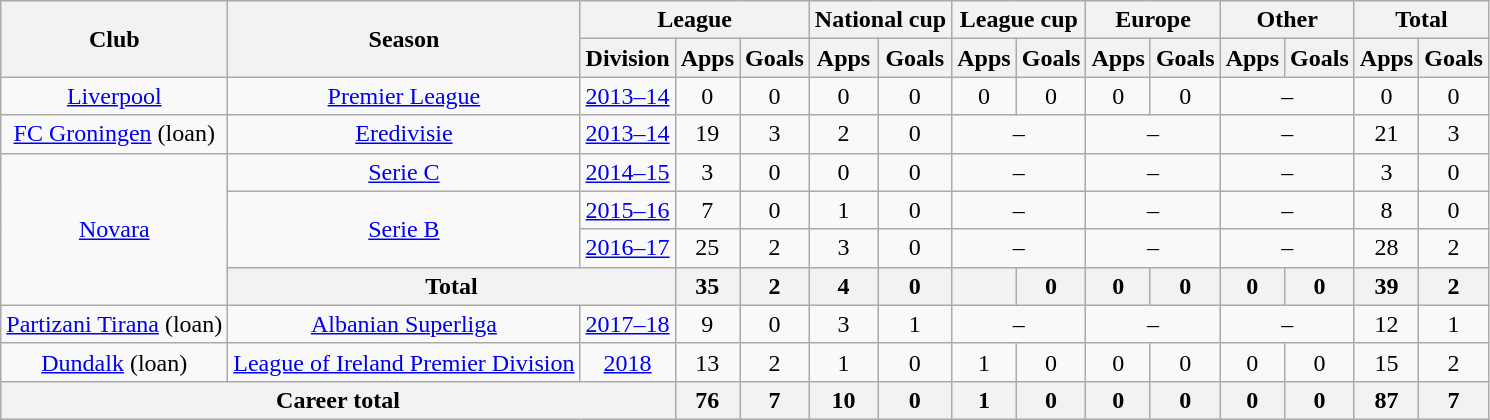<table class="wikitable" style="text-align:center">
<tr>
<th rowspan="2">Club</th>
<th rowspan="2">Season</th>
<th colspan="3">League</th>
<th colspan="2">National cup</th>
<th colspan="2">League cup</th>
<th colspan="2">Europe</th>
<th colspan="2">Other</th>
<th colspan="2">Total</th>
</tr>
<tr>
<th>Division</th>
<th>Apps</th>
<th>Goals</th>
<th>Apps</th>
<th>Goals</th>
<th>Apps</th>
<th>Goals</th>
<th>Apps</th>
<th>Goals</th>
<th>Apps</th>
<th>Goals</th>
<th>Apps</th>
<th>Goals</th>
</tr>
<tr>
<td><a href='#'>Liverpool</a></td>
<td><a href='#'>Premier League</a></td>
<td><a href='#'>2013–14</a></td>
<td>0</td>
<td>0</td>
<td>0</td>
<td>0</td>
<td>0</td>
<td>0</td>
<td>0</td>
<td>0</td>
<td colspan="2">–</td>
<td>0</td>
<td>0</td>
</tr>
<tr>
<td><a href='#'>FC Groningen</a> (loan)</td>
<td><a href='#'>Eredivisie</a></td>
<td><a href='#'>2013–14</a></td>
<td>19</td>
<td>3</td>
<td>2</td>
<td>0</td>
<td colspan="2">–</td>
<td colspan="2">–</td>
<td colspan="2">–</td>
<td>21</td>
<td>3</td>
</tr>
<tr>
<td rowspan="4"><a href='#'>Novara</a></td>
<td><a href='#'>Serie C</a></td>
<td><a href='#'>2014–15</a></td>
<td>3</td>
<td>0</td>
<td>0</td>
<td>0</td>
<td colspan="2">–</td>
<td colspan="2">–</td>
<td colspan="2">–</td>
<td>3</td>
<td>0</td>
</tr>
<tr>
<td rowspan="2"><a href='#'>Serie B</a></td>
<td><a href='#'>2015–16</a></td>
<td>7</td>
<td>0</td>
<td>1</td>
<td>0</td>
<td colspan="2">–</td>
<td colspan="2">–</td>
<td colspan="2">–</td>
<td>8</td>
<td>0</td>
</tr>
<tr>
<td><a href='#'>2016–17</a></td>
<td>25</td>
<td>2</td>
<td>3</td>
<td>0</td>
<td colspan="2">–</td>
<td colspan="2">–</td>
<td colspan="2">–</td>
<td>28</td>
<td>2</td>
</tr>
<tr>
<th colspan="2">Total</th>
<th>35</th>
<th>2</th>
<th>4</th>
<th>0</th>
<th></th>
<th>0</th>
<th>0</th>
<th>0</th>
<th>0</th>
<th>0</th>
<th>39</th>
<th>2</th>
</tr>
<tr>
<td><a href='#'>Partizani Tirana</a> (loan)</td>
<td><a href='#'>Albanian Superliga</a></td>
<td><a href='#'>2017–18</a></td>
<td>9</td>
<td>0</td>
<td>3</td>
<td>1</td>
<td colspan="2">–</td>
<td colspan="2">–</td>
<td colspan="2">–</td>
<td>12</td>
<td>1</td>
</tr>
<tr>
<td><a href='#'>Dundalk</a> (loan)</td>
<td><a href='#'>League of Ireland Premier Division</a></td>
<td><a href='#'>2018</a></td>
<td>13</td>
<td>2</td>
<td>1</td>
<td>0</td>
<td>1</td>
<td>0</td>
<td>0</td>
<td>0</td>
<td>0</td>
<td>0</td>
<td>15</td>
<td>2</td>
</tr>
<tr>
<th colspan="3">Career total</th>
<th>76</th>
<th>7</th>
<th>10</th>
<th>0</th>
<th>1</th>
<th>0</th>
<th>0</th>
<th>0</th>
<th>0</th>
<th>0</th>
<th>87</th>
<th>7</th>
</tr>
</table>
